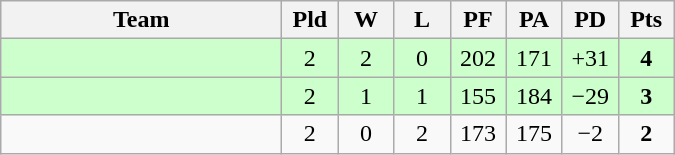<table class=wikitable style="text-align:center">
<tr>
<th width=180>Team</th>
<th width=30>Pld</th>
<th width=30>W</th>
<th width=30>L</th>
<th width=30>PF</th>
<th width=30>PA</th>
<th width=30>PD</th>
<th width=30>Pts</th>
</tr>
<tr align=center bgcolor="#ccffcc">
<td align=left></td>
<td>2</td>
<td>2</td>
<td>0</td>
<td>202</td>
<td>171</td>
<td>+31</td>
<td><strong>4</strong></td>
</tr>
<tr align=center bgcolor="#ccffcc">
<td align=left></td>
<td>2</td>
<td>1</td>
<td>1</td>
<td>155</td>
<td>184</td>
<td>−29</td>
<td><strong>3</strong></td>
</tr>
<tr align=center>
<td align=left></td>
<td>2</td>
<td>0</td>
<td>2</td>
<td>173</td>
<td>175</td>
<td>−2</td>
<td><strong>2</strong></td>
</tr>
</table>
